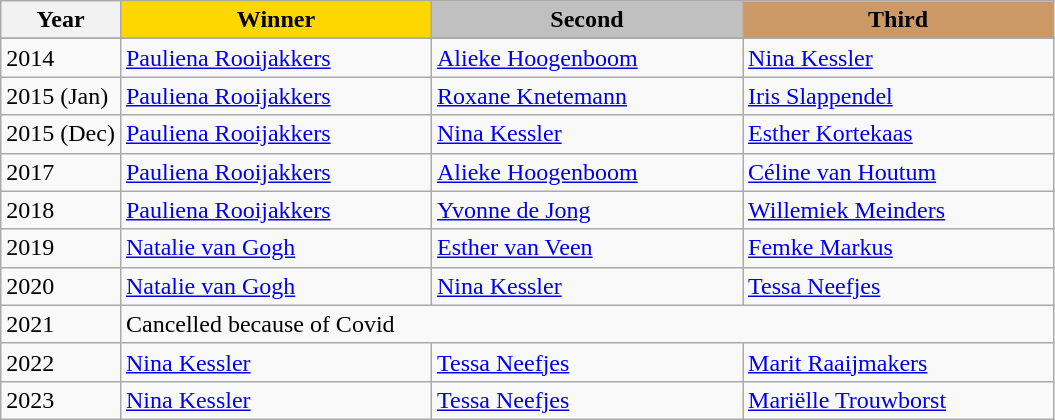<table class="wikitable sortable">
<tr>
<th>Year</th>
<th scope=col colspan=1 style="width:200px; background: gold;">Winner</th>
<th scope=col colspan=1 style="width:200px; background: silver;">Second</th>
<th scope=col colspan=1 style="width:200px; background: #cc9966;">Third</th>
</tr>
<tr>
</tr>
<tr>
<td>2014</td>
<td><a href='#'>Pauliena Rooijakkers</a></td>
<td><a href='#'>Alieke Hoogenboom</a></td>
<td><a href='#'>Nina Kessler</a></td>
</tr>
<tr>
<td>2015 (Jan)</td>
<td><a href='#'>Pauliena Rooijakkers</a></td>
<td><a href='#'>Roxane Knetemann</a></td>
<td><a href='#'>Iris Slappendel</a></td>
</tr>
<tr>
<td>2015 (Dec)</td>
<td><a href='#'>Pauliena Rooijakkers</a></td>
<td><a href='#'>Nina Kessler</a></td>
<td><a href='#'>Esther Kortekaas</a></td>
</tr>
<tr>
<td>2017</td>
<td><a href='#'>Pauliena Rooijakkers</a></td>
<td><a href='#'>Alieke Hoogenboom</a></td>
<td><a href='#'>Céline van Houtum</a></td>
</tr>
<tr>
<td>2018</td>
<td><a href='#'>Pauliena Rooijakkers</a></td>
<td><a href='#'>Yvonne de Jong</a></td>
<td><a href='#'>Willemiek Meinders</a></td>
</tr>
<tr>
<td>2019</td>
<td><a href='#'>Natalie van Gogh</a></td>
<td><a href='#'>Esther van Veen</a></td>
<td><a href='#'>Femke Markus</a></td>
</tr>
<tr>
<td>2020</td>
<td><a href='#'>Natalie van Gogh</a></td>
<td><a href='#'>Nina Kessler</a></td>
<td><a href='#'>Tessa Neefjes</a></td>
</tr>
<tr>
<td>2021</td>
<td colspan="3">Cancelled because of Covid</td>
</tr>
<tr>
<td>2022</td>
<td><a href='#'>Nina Kessler</a></td>
<td><a href='#'>Tessa Neefjes</a></td>
<td><a href='#'>Marit Raaijmakers</a></td>
</tr>
<tr>
<td>2023</td>
<td><a href='#'>Nina Kessler</a></td>
<td><a href='#'>Tessa Neefjes</a></td>
<td><a href='#'>Mariëlle Trouwborst</a></td>
</tr>
</table>
